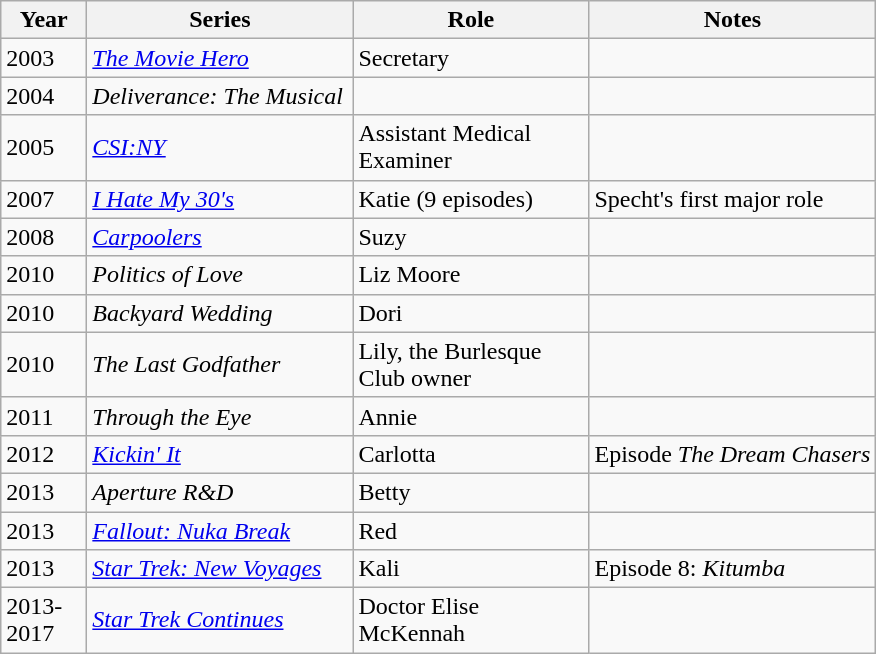<table class="wikitable sortable">
<tr>
<th width="50px">Year</th>
<th width="170px">Series</th>
<th width="150px">Role</th>
<th class="unsortable">Notes</th>
</tr>
<tr>
<td>2003</td>
<td><em><a href='#'>The Movie Hero</a></em></td>
<td>Secretary</td>
<td></td>
</tr>
<tr>
<td>2004</td>
<td><em>Deliverance: The Musical </em></td>
<td></td>
<td></td>
</tr>
<tr>
<td>2005</td>
<td><em><a href='#'>CSI:NY</a></em></td>
<td>Assistant Medical Examiner</td>
<td></td>
</tr>
<tr>
<td>2007</td>
<td><em><a href='#'>I Hate My 30's</a></em></td>
<td>Katie (9 episodes)</td>
<td>Specht's first major role</td>
</tr>
<tr>
<td>2008</td>
<td><em><a href='#'>Carpoolers</a></em></td>
<td>Suzy</td>
<td></td>
</tr>
<tr>
<td>2010</td>
<td><em>Politics of Love</em></td>
<td>Liz Moore</td>
<td></td>
</tr>
<tr>
<td>2010</td>
<td><em>Backyard Wedding</em></td>
<td>Dori</td>
<td></td>
</tr>
<tr>
<td>2010</td>
<td><em>The Last Godfather</em></td>
<td>Lily, the Burlesque Club owner</td>
<td></td>
</tr>
<tr>
<td>2011</td>
<td><em>Through the Eye</em></td>
<td>Annie</td>
<td></td>
</tr>
<tr>
<td>2012</td>
<td><em><a href='#'>Kickin' It</a></em></td>
<td>Carlotta</td>
<td>Episode <em>The Dream Chasers</em></td>
</tr>
<tr>
<td>2013</td>
<td><em>Aperture R&D</em></td>
<td>Betty</td>
<td></td>
</tr>
<tr>
<td>2013</td>
<td><em><a href='#'>Fallout: Nuka Break</a></em></td>
<td>Red</td>
<td></td>
</tr>
<tr>
<td>2013</td>
<td><em><a href='#'>Star Trek: New Voyages</a></em></td>
<td>Kali</td>
<td>Episode 8: <em>Kitumba</em></td>
</tr>
<tr>
<td>2013-2017</td>
<td><em><a href='#'>Star Trek Continues</a></em></td>
<td>Doctor Elise McKennah</td>
<td></td>
</tr>
</table>
